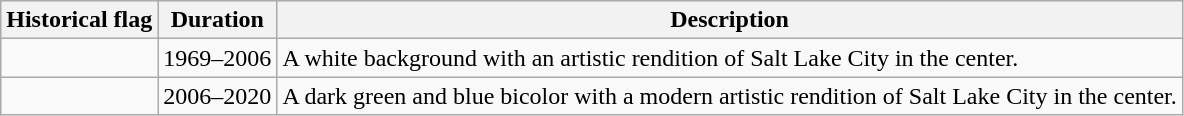<table class="wikitable sortable plainrowheaders">
<tr>
<th scope="col" class="unsortable">Historical flag</th>
<th scope="col">Duration</th>
<th scope="col" class="unsortable">Description</th>
</tr>
<tr>
<td></td>
<td>1969–2006</td>
<td>A white background with an artistic rendition of Salt Lake City in the center.</td>
</tr>
<tr>
<td></td>
<td>2006–2020</td>
<td>A dark green and blue bicolor with a modern artistic rendition of Salt Lake City in the center.</td>
</tr>
</table>
